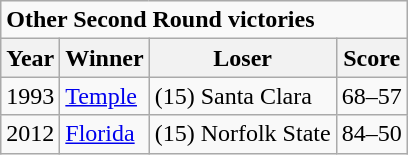<table class="wikitable">
<tr>
<td colspan=4><strong>Other Second Round victories</strong></td>
</tr>
<tr>
<th>Year</th>
<th>Winner</th>
<th>Loser</th>
<th>Score</th>
</tr>
<tr>
<td>1993</td>
<td><a href='#'>Temple</a></td>
<td>(15) Santa Clara</td>
<td>68–57</td>
</tr>
<tr>
<td>2012</td>
<td><a href='#'>Florida</a></td>
<td>(15) Norfolk State</td>
<td>84–50</td>
</tr>
</table>
